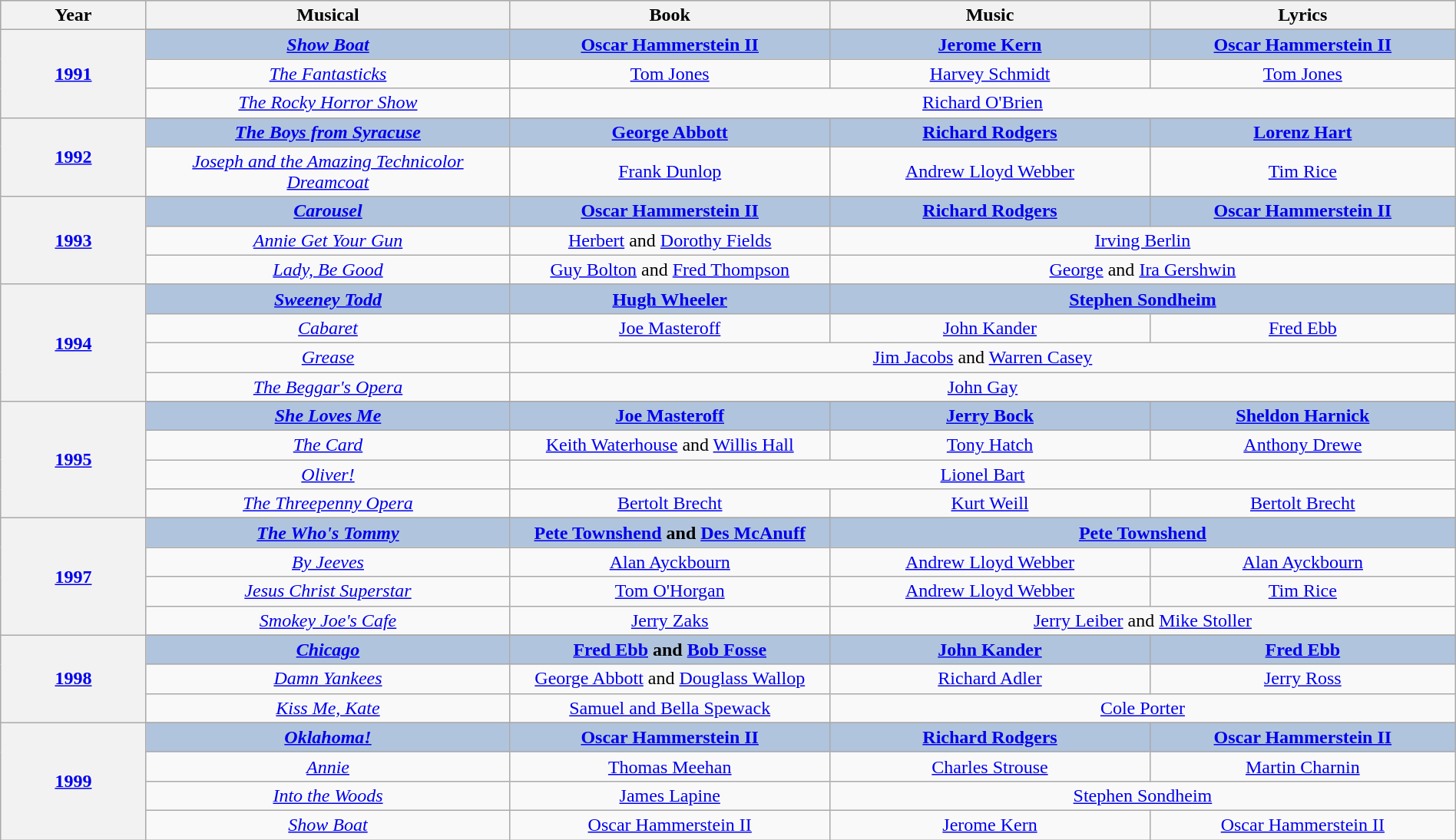<table class="wikitable" style="width:100%; text-align:center;">
<tr style="background:#bebebe;">
<th style="width:10%;">Year</th>
<th style="width:25%;">Musical</th>
<th style="width:22%;">Book</th>
<th style="width:22%;">Music</th>
<th style="width:22%;">Lyrics</th>
</tr>
<tr>
<th rowspan="4" align="center"><a href='#'>1991</a></th>
</tr>
<tr style="background:#B0C4DE">
<td><strong><em><a href='#'>Show Boat</a></em></strong></td>
<td><strong><a href='#'>Oscar Hammerstein II</a></strong></td>
<td><strong><a href='#'>Jerome Kern</a></strong></td>
<td><strong><a href='#'>Oscar Hammerstein II</a></strong></td>
</tr>
<tr>
<td><em><a href='#'>The Fantasticks</a></em></td>
<td><a href='#'>Tom Jones</a></td>
<td><a href='#'>Harvey Schmidt</a></td>
<td><a href='#'>Tom Jones</a></td>
</tr>
<tr>
<td><em><a href='#'>The Rocky Horror Show</a></em></td>
<td colspan="3"><a href='#'>Richard O'Brien</a></td>
</tr>
<tr>
<th rowspan="3" align="center"><a href='#'>1992</a></th>
</tr>
<tr style="background:#B0C4DE">
<td><strong><em><a href='#'>The Boys from Syracuse</a></em></strong></td>
<td><strong><a href='#'>George Abbott</a></strong></td>
<td><strong><a href='#'>Richard Rodgers</a></strong></td>
<td><strong><a href='#'>Lorenz Hart</a></strong></td>
</tr>
<tr>
<td><em><a href='#'>Joseph and the Amazing Technicolor Dreamcoat</a></em></td>
<td><a href='#'>Frank Dunlop</a></td>
<td><a href='#'>Andrew Lloyd Webber</a></td>
<td><a href='#'>Tim Rice</a></td>
</tr>
<tr>
<th rowspan="4" align="center"><a href='#'>1993</a></th>
</tr>
<tr style="background:#B0C4DE">
<td><strong><em><a href='#'>Carousel</a></em></strong></td>
<td><strong><a href='#'>Oscar Hammerstein II</a></strong></td>
<td><strong><a href='#'>Richard Rodgers</a></strong></td>
<td><strong><a href='#'>Oscar Hammerstein II</a></strong></td>
</tr>
<tr>
<td><em><a href='#'>Annie Get Your Gun</a></em></td>
<td><a href='#'>Herbert</a> and <a href='#'>Dorothy Fields</a></td>
<td colspan="2"><a href='#'>Irving Berlin</a></td>
</tr>
<tr>
<td><em><a href='#'>Lady, Be Good</a></em></td>
<td><a href='#'>Guy Bolton</a> and <a href='#'>Fred Thompson</a></td>
<td colspan="2"><a href='#'>George</a> and <a href='#'>Ira Gershwin</a></td>
</tr>
<tr>
<th rowspan="5" align="center"><a href='#'>1994</a></th>
</tr>
<tr style="background:#B0C4DE">
<td><strong><em><a href='#'>Sweeney Todd</a></em></strong></td>
<td><strong><a href='#'>Hugh Wheeler</a></strong></td>
<td colspan="2"><strong><a href='#'>Stephen Sondheim</a></strong></td>
</tr>
<tr>
<td><em><a href='#'>Cabaret</a></em></td>
<td><a href='#'>Joe Masteroff</a></td>
<td><a href='#'>John Kander</a></td>
<td><a href='#'>Fred Ebb</a></td>
</tr>
<tr>
<td><em><a href='#'>Grease</a></em></td>
<td colspan="3"><a href='#'>Jim Jacobs</a> and <a href='#'>Warren Casey</a></td>
</tr>
<tr>
<td><em><a href='#'>The Beggar's Opera</a></em></td>
<td colspan="3"><a href='#'>John Gay</a></td>
</tr>
<tr>
<th rowspan="5" align="center"><a href='#'>1995</a></th>
</tr>
<tr style="background:#B0C4DE">
<td><strong><em><a href='#'>She Loves Me</a></em></strong></td>
<td><strong><a href='#'>Joe Masteroff</a></strong></td>
<td><strong><a href='#'>Jerry Bock</a></strong></td>
<td><strong><a href='#'>Sheldon Harnick</a></strong></td>
</tr>
<tr>
<td><em><a href='#'>The Card</a></em></td>
<td><a href='#'>Keith Waterhouse</a> and <a href='#'>Willis Hall</a></td>
<td><a href='#'>Tony Hatch</a></td>
<td><a href='#'>Anthony Drewe</a></td>
</tr>
<tr>
<td><em><a href='#'>Oliver!</a></em></td>
<td colspan="3"><a href='#'>Lionel Bart</a></td>
</tr>
<tr>
<td><em><a href='#'>The Threepenny Opera</a></em></td>
<td><a href='#'>Bertolt Brecht</a></td>
<td><a href='#'>Kurt Weill</a></td>
<td><a href='#'>Bertolt Brecht</a></td>
</tr>
<tr>
<th rowspan="5" align="center"><a href='#'>1997</a></th>
</tr>
<tr style="background:#B0C4DE">
<td><strong><em><a href='#'>The Who's Tommy</a></em></strong></td>
<td><strong><a href='#'>Pete Townshend</a> and <a href='#'>Des McAnuff</a></strong></td>
<td colspan="2"><strong><a href='#'>Pete Townshend</a></strong></td>
</tr>
<tr>
<td><em><a href='#'>By Jeeves</a></em></td>
<td><a href='#'>Alan Ayckbourn</a></td>
<td><a href='#'>Andrew Lloyd Webber</a></td>
<td><a href='#'>Alan Ayckbourn</a></td>
</tr>
<tr>
<td><em><a href='#'>Jesus Christ Superstar</a></em></td>
<td><a href='#'>Tom O'Horgan</a></td>
<td><a href='#'>Andrew Lloyd Webber</a></td>
<td><a href='#'>Tim Rice</a></td>
</tr>
<tr>
<td><em><a href='#'>Smokey Joe's Cafe</a></em></td>
<td><a href='#'>Jerry Zaks</a></td>
<td colspan="2"><a href='#'>Jerry Leiber</a> and <a href='#'>Mike Stoller</a></td>
</tr>
<tr>
<th rowspan="4" align="center"><a href='#'>1998</a></th>
</tr>
<tr style="background:#B0C4DE">
<td><strong><em><a href='#'>Chicago</a></em></strong></td>
<td><strong><a href='#'>Fred Ebb</a> and <a href='#'>Bob Fosse</a></strong></td>
<td><strong><a href='#'>John Kander</a></strong></td>
<td><strong><a href='#'>Fred Ebb</a></strong></td>
</tr>
<tr>
<td><em><a href='#'>Damn Yankees</a></em></td>
<td><a href='#'>George Abbott</a> and <a href='#'>Douglass Wallop</a></td>
<td><a href='#'>Richard Adler</a></td>
<td><a href='#'>Jerry Ross</a></td>
</tr>
<tr>
<td><em><a href='#'>Kiss Me, Kate</a></em></td>
<td><a href='#'>Samuel and Bella Spewack</a></td>
<td colspan="2"><a href='#'>Cole Porter</a></td>
</tr>
<tr>
<th rowspan="5" align="center"><a href='#'>1999</a></th>
</tr>
<tr style="background:#B0C4DE">
<td><strong><em><a href='#'>Oklahoma!</a></em></strong></td>
<td><strong><a href='#'>Oscar Hammerstein II</a></strong></td>
<td><strong><a href='#'>Richard Rodgers</a></strong></td>
<td><strong><a href='#'>Oscar Hammerstein II</a></strong></td>
</tr>
<tr>
<td><em><a href='#'>Annie</a></em></td>
<td><a href='#'>Thomas Meehan</a></td>
<td><a href='#'>Charles Strouse</a></td>
<td><a href='#'>Martin Charnin</a></td>
</tr>
<tr>
<td><em><a href='#'>Into the Woods</a></em></td>
<td><a href='#'>James Lapine</a></td>
<td colspan="2"><a href='#'>Stephen Sondheim</a></td>
</tr>
<tr>
<td><em><a href='#'>Show Boat</a></em></td>
<td><a href='#'>Oscar Hammerstein II</a></td>
<td><a href='#'>Jerome Kern</a></td>
<td><a href='#'>Oscar Hammerstein II</a></td>
</tr>
</table>
